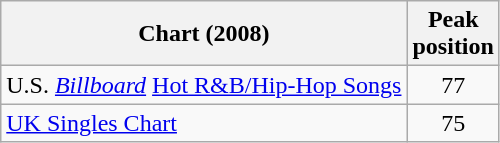<table class="wikitable">
<tr>
<th align="left">Chart (2008)</th>
<th align="left">Peak<br>position</th>
</tr>
<tr>
<td align="left">U.S. <em><a href='#'>Billboard</a></em> <a href='#'>Hot R&B/Hip-Hop Songs</a></td>
<td align="center">77</td>
</tr>
<tr>
<td align="left"><a href='#'>UK Singles Chart</a></td>
<td align="center">75</td>
</tr>
</table>
